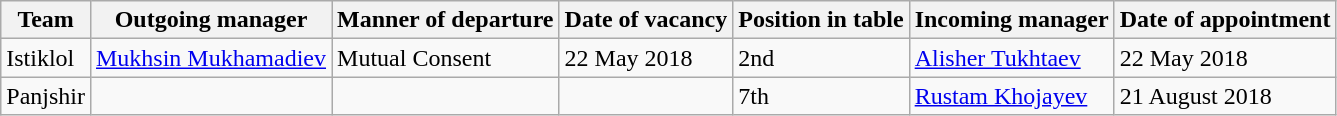<table class="wikitable">
<tr>
<th>Team</th>
<th>Outgoing manager</th>
<th>Manner of departure</th>
<th>Date of vacancy</th>
<th>Position in table</th>
<th>Incoming manager</th>
<th>Date of appointment</th>
</tr>
<tr>
<td>Istiklol</td>
<td> <a href='#'>Mukhsin Mukhamadiev</a></td>
<td>Mutual Consent</td>
<td>22 May 2018</td>
<td>2nd</td>
<td> <a href='#'>Alisher Tukhtaev</a></td>
<td>22 May 2018</td>
</tr>
<tr>
<td>Panjshir</td>
<td></td>
<td></td>
<td></td>
<td>7th</td>
<td> <a href='#'>Rustam Khojayev</a></td>
<td>21 August 2018</td>
</tr>
</table>
